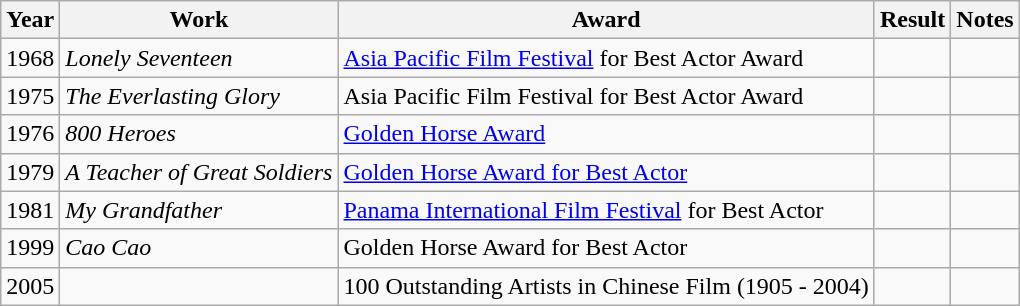<table class="wikitable">
<tr>
<th>Year</th>
<th>Work</th>
<th>Award</th>
<th>Result</th>
<th>Notes</th>
</tr>
<tr>
<td>1968</td>
<td><em>Lonely Seventeen</em></td>
<td><a href='#'>Asia Pacific Film Festival</a> for Best Actor Award</td>
<td></td>
<td></td>
</tr>
<tr>
<td>1975</td>
<td><em>The Everlasting Glory</em></td>
<td>Asia Pacific Film Festival for Best Actor Award</td>
<td></td>
<td></td>
</tr>
<tr>
<td>1976</td>
<td><em>800 Heroes</em></td>
<td><a href='#'>Golden Horse Award</a></td>
<td></td>
<td></td>
</tr>
<tr>
<td>1979</td>
<td><em>A Teacher of Great Soldiers</em></td>
<td><a href='#'>Golden Horse Award for Best Actor</a></td>
<td></td>
<td></td>
</tr>
<tr>
<td>1981</td>
<td><em>My Grandfather</em></td>
<td><a href='#'>Panama International Film Festival</a> for Best Actor</td>
<td></td>
<td></td>
</tr>
<tr>
<td>1999</td>
<td><em>Cao Cao</em></td>
<td>Golden Horse Award for Best Actor</td>
<td></td>
<td></td>
</tr>
<tr>
<td>2005</td>
<td></td>
<td>100 Outstanding Artists in Chinese Film (1905 - 2004)</td>
<td></td>
<td></td>
</tr>
</table>
